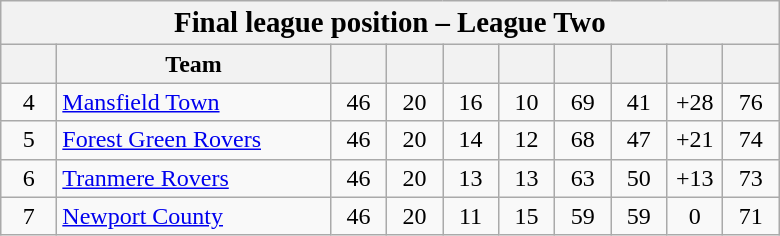<table class="wikitable" style="text-align:center">
<tr>
<th colspan=10><big>Final league position – League Two</big></th>
</tr>
<tr>
<th width="30"></th>
<th width="175">Team</th>
<th width="30"></th>
<th width="30"></th>
<th width="30"></th>
<th width="30"></th>
<th width="30"></th>
<th width="30"></th>
<th width="30"></th>
<th width="30"></th>
</tr>
<tr>
<td>4</td>
<td align=left><a href='#'>Mansfield Town</a></td>
<td>46</td>
<td>20</td>
<td>16</td>
<td>10</td>
<td>69</td>
<td>41</td>
<td>+28</td>
<td>76</td>
</tr>
<tr>
<td>5</td>
<td align=left><a href='#'>Forest Green Rovers</a></td>
<td>46</td>
<td>20</td>
<td>14</td>
<td>12</td>
<td>68</td>
<td>47</td>
<td>+21</td>
<td>74</td>
</tr>
<tr>
<td>6</td>
<td align=left><a href='#'>Tranmere Rovers</a></td>
<td>46</td>
<td>20</td>
<td>13</td>
<td>13</td>
<td>63</td>
<td>50</td>
<td>+13</td>
<td>73</td>
</tr>
<tr>
<td>7</td>
<td align=left><a href='#'>Newport County</a></td>
<td>46</td>
<td>20</td>
<td>11</td>
<td>15</td>
<td>59</td>
<td>59</td>
<td>0</td>
<td>71</td>
</tr>
</table>
